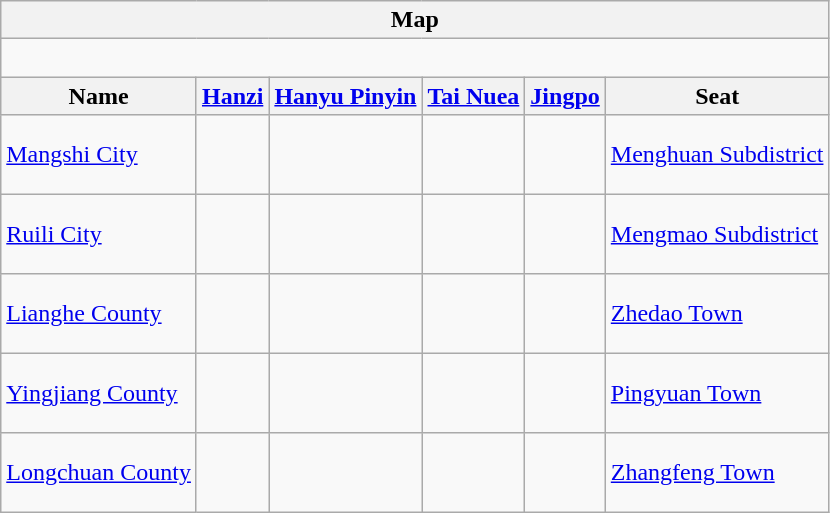<table class="wikitable"  style="font-size:100%;" align=center>
<tr>
<th colspan=6>Map</th>
</tr>
<tr>
<td colspan=6><div><br> 






</div></td>
</tr>
<tr>
<th>Name</th>
<th><a href='#'>Hanzi</a></th>
<th><a href='#'>Hanyu Pinyin</a></th>
<th><a href='#'>Tai Nuea</a></th>
<th><a href='#'>Jingpo</a></th>
<th>Seat</th>
</tr>
<tr --------- style="height:53px;">
<td><a href='#'>Mangshi City</a></td>
<td></td>
<td></td>
<td></td>
<td></td>
<td><a href='#'>Menghuan Subdistrict</a></td>
</tr>
<tr --------- style="height:53px;">
<td><a href='#'>Ruili City</a></td>
<td></td>
<td></td>
<td></td>
<td></td>
<td><a href='#'>Mengmao Subdistrict</a></td>
</tr>
<tr --------- style="height:53px;">
<td><a href='#'>Lianghe County</a></td>
<td></td>
<td></td>
<td></td>
<td></td>
<td><a href='#'>Zhedao Town</a></td>
</tr>
<tr --------- style="height:53px;">
<td><a href='#'>Yingjiang County</a></td>
<td></td>
<td></td>
<td></td>
<td></td>
<td><a href='#'>Pingyuan Town</a></td>
</tr>
<tr --------- style="height:53px;">
<td><a href='#'>Longchuan County</a></td>
<td></td>
<td></td>
<td></td>
<td></td>
<td><a href='#'>Zhangfeng Town</a></td>
</tr>
</table>
